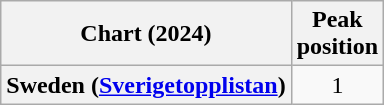<table class="wikitable plainrowheaders" style="text-align:center">
<tr>
<th scope="col">Chart (2024)</th>
<th scope="col">Peak<br>position</th>
</tr>
<tr>
<th scope="row">Sweden (<a href='#'>Sverigetopplistan</a>)</th>
<td>1</td>
</tr>
</table>
